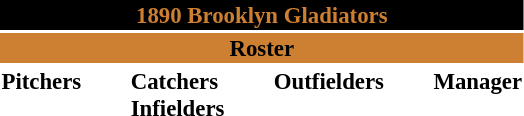<table class="toccolours" style="font-size: 95%;">
<tr>
<th colspan="10" style="background:black; color:#cd7f32; text-align:center;">1890 Brooklyn Gladiators</th>
</tr>
<tr>
<td colspan="10" style="background:#cd7f32; color:black; text-align:center;"><strong>Roster</strong></td>
</tr>
<tr>
<td valign="top"><strong>Pitchers</strong><br>






</td>
<td style="width:25px;"></td>
<td valign="top"><strong>Catchers</strong><br>


<strong>Infielders</strong>






</td>
<td style="width:25px;"></td>
<td valign="top"><strong>Outfielders</strong><br>


</td>
<td style="width:25px;"></td>
<td valign="top"><strong>Manager</strong><br></td>
</tr>
</table>
